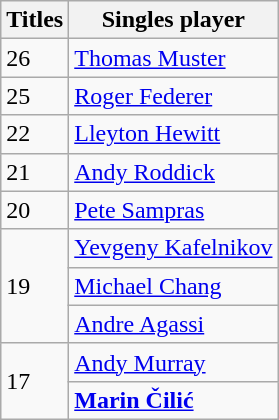<table class="wikitable nowrap" style="display:inline-table;">
<tr>
<th>Titles</th>
<th>Singles player</th>
</tr>
<tr>
<td>26</td>
<td> <a href='#'>Thomas Muster</a></td>
</tr>
<tr>
<td>25</td>
<td> <a href='#'>Roger Federer</a></td>
</tr>
<tr>
<td>22</td>
<td> <a href='#'>Lleyton Hewitt</a></td>
</tr>
<tr>
<td>21</td>
<td> <a href='#'>Andy Roddick</a></td>
</tr>
<tr>
<td>20</td>
<td> <a href='#'>Pete Sampras</a></td>
</tr>
<tr>
<td rowspan="3">19</td>
<td> <a href='#'>Yevgeny Kafelnikov</a></td>
</tr>
<tr>
<td> <a href='#'>Michael Chang</a></td>
</tr>
<tr>
<td> <a href='#'>Andre Agassi</a></td>
</tr>
<tr>
<td rowspan="2">17</td>
<td> <a href='#'>Andy Murray</a></td>
</tr>
<tr>
<td> <strong><a href='#'>Marin Čilić</a></strong></td>
</tr>
</table>
